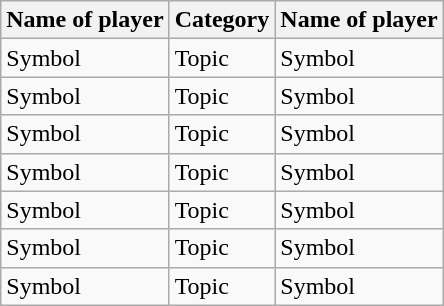<table class="wikitable">
<tr>
<th>Name of player</th>
<th>Category</th>
<th>Name of player</th>
</tr>
<tr>
<td>Symbol</td>
<td>Topic</td>
<td>Symbol</td>
</tr>
<tr>
<td>Symbol</td>
<td>Topic</td>
<td>Symbol</td>
</tr>
<tr>
<td>Symbol</td>
<td>Topic</td>
<td>Symbol</td>
</tr>
<tr>
<td>Symbol</td>
<td>Topic</td>
<td>Symbol</td>
</tr>
<tr>
<td>Symbol</td>
<td>Topic</td>
<td>Symbol</td>
</tr>
<tr>
<td>Symbol</td>
<td>Topic</td>
<td>Symbol</td>
</tr>
<tr>
<td>Symbol</td>
<td>Topic</td>
<td>Symbol</td>
</tr>
</table>
